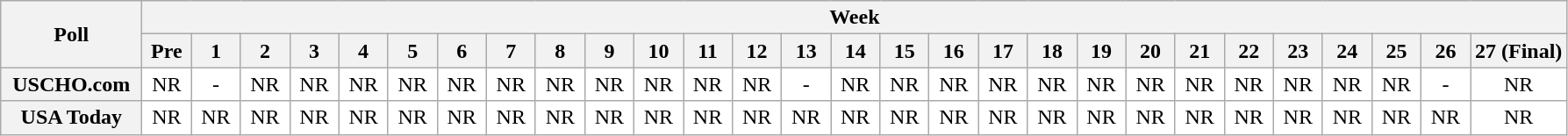<table class="wikitable" style="white-space:nowrap;">
<tr>
<th scope="col" width="100" rowspan="2">Poll</th>
<th colspan="28">Week</th>
</tr>
<tr>
<th scope="col" width="30">Pre</th>
<th scope="col" width="30">1</th>
<th scope="col" width="30">2</th>
<th scope="col" width="30">3</th>
<th scope="col" width="30">4</th>
<th scope="col" width="30">5</th>
<th scope="col" width="30">6</th>
<th scope="col" width="30">7</th>
<th scope="col" width="30">8</th>
<th scope="col" width="30">9</th>
<th scope="col" width="30">10</th>
<th scope="col" width="30">11</th>
<th scope="col" width="30">12</th>
<th scope="col" width="30">13</th>
<th scope="col" width="30">14</th>
<th scope="col" width="30">15</th>
<th scope="col" width="30">16</th>
<th scope="col" width="30">17</th>
<th scope="col" width="30">18</th>
<th scope="col" width="30">19</th>
<th scope="col" width="30">20</th>
<th scope="col" width="30">21</th>
<th scope="col" width="30">22</th>
<th scope="col" width="30">23</th>
<th scope="col" width="30">24</th>
<th scope="col" width="30">25</th>
<th scope="col" width="30">26</th>
<th scope="col" width="30">27 (Final)</th>
</tr>
<tr style="text-align:center;">
<th>USCHO.com</th>
<td bgcolor=FFFFFF>NR</td>
<td bgcolor=FFFFFF>-</td>
<td bgcolor=FFFFFF>NR</td>
<td bgcolor=FFFFFF>NR</td>
<td bgcolor=FFFFFF>NR</td>
<td bgcolor=FFFFFF>NR</td>
<td bgcolor=FFFFFF>NR</td>
<td bgcolor=FFFFFF>NR</td>
<td bgcolor=FFFFFF>NR</td>
<td bgcolor=FFFFFF>NR</td>
<td bgcolor=FFFFFF>NR</td>
<td bgcolor=FFFFFF>NR</td>
<td bgcolor=FFFFFF>NR</td>
<td bgcolor=FFFFFF>-</td>
<td bgcolor=FFFFFF>NR</td>
<td bgcolor=FFFFFF>NR</td>
<td bgcolor=FFFFFF>NR</td>
<td bgcolor=FFFFFF>NR</td>
<td bgcolor=FFFFFF>NR</td>
<td bgcolor=FFFFFF>NR</td>
<td bgcolor=FFFFFF>NR</td>
<td bgcolor=FFFFFF>NR</td>
<td bgcolor=FFFFFF>NR</td>
<td bgcolor=FFFFFF>NR</td>
<td bgcolor=FFFFFF>NR</td>
<td bgcolor=FFFFFF>NR</td>
<td bgcolor=FFFFFF>-</td>
<td bgcolor=FFFFFF>NR</td>
</tr>
<tr style="text-align:center;">
<th>USA Today</th>
<td bgcolor=FFFFFF>NR</td>
<td bgcolor=FFFFFF>NR</td>
<td bgcolor=FFFFFF>NR</td>
<td bgcolor=FFFFFF>NR</td>
<td bgcolor=FFFFFF>NR</td>
<td bgcolor=FFFFFF>NR</td>
<td bgcolor=FFFFFF>NR</td>
<td bgcolor=FFFFFF>NR</td>
<td bgcolor=FFFFFF>NR</td>
<td bgcolor=FFFFFF>NR</td>
<td bgcolor=FFFFFF>NR</td>
<td bgcolor=FFFFFF>NR</td>
<td bgcolor=FFFFFF>NR</td>
<td bgcolor=FFFFFF>NR</td>
<td bgcolor=FFFFFF>NR</td>
<td bgcolor=FFFFFF>NR</td>
<td bgcolor=FFFFFF>NR</td>
<td bgcolor=FFFFFF>NR</td>
<td bgcolor=FFFFFF>NR</td>
<td bgcolor=FFFFFF>NR</td>
<td bgcolor=FFFFFF>NR</td>
<td bgcolor=FFFFFF>NR</td>
<td bgcolor=FFFFFF>NR</td>
<td bgcolor=FFFFFF>NR</td>
<td bgcolor=FFFFFF>NR</td>
<td bgcolor=FFFFFF>NR</td>
<td bgcolor=FFFFFF>NR</td>
<td bgcolor=FFFFFF>NR</td>
</tr>
</table>
